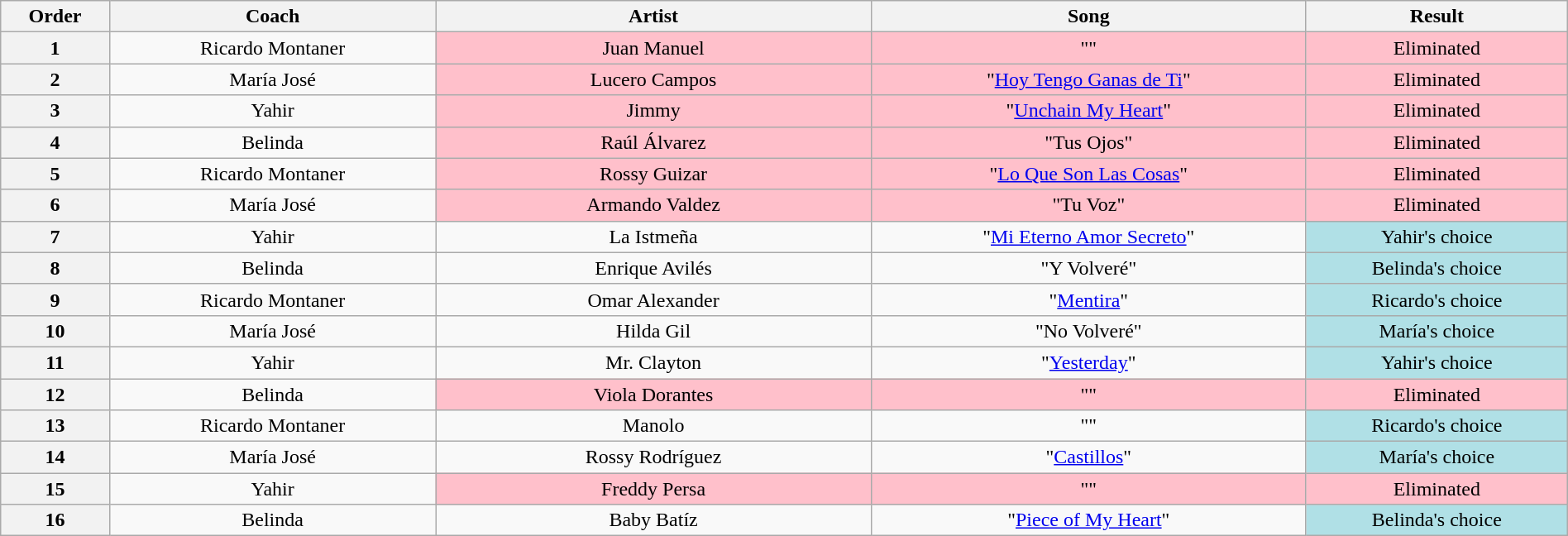<table class="wikitable plainrowheaders" style="text-align:center; width:100%">
<tr>
<th style="width:05%">Order</th>
<th style="width:15%">Coach</th>
<th style="width:20%">Artist</th>
<th style="width:20%">Song</th>
<th style="width:12%">Result</th>
</tr>
<tr>
<th>1</th>
<td>Ricardo Montaner</td>
<td style="background:pink">Juan Manuel</td>
<td style="background:pink">""</td>
<td style="background:pink">Eliminated</td>
</tr>
<tr>
<th>2</th>
<td>María José</td>
<td style="background:pink">Lucero Campos</td>
<td style="background:pink">"<a href='#'>Hoy Tengo Ganas de Ti</a>"</td>
<td style="background:pink">Eliminated</td>
</tr>
<tr>
<th>3</th>
<td>Yahir</td>
<td style="background:pink">Jimmy</td>
<td style="background:pink">"<a href='#'>Unchain My Heart</a>"</td>
<td style="background:pink">Eliminated</td>
</tr>
<tr>
<th>4</th>
<td>Belinda</td>
<td style="background:pink">Raúl Álvarez</td>
<td style="background:pink">"Tus Ojos"</td>
<td style="background:pink">Eliminated</td>
</tr>
<tr>
<th>5</th>
<td>Ricardo Montaner</td>
<td style="background:pink">Rossy Guizar</td>
<td style="background:pink">"<a href='#'>Lo Que Son Las Cosas</a>"</td>
<td style="background:pink">Eliminated</td>
</tr>
<tr>
<th>6</th>
<td>María José</td>
<td style="background:pink">Armando Valdez</td>
<td style="background:pink">"Tu Voz"</td>
<td style="background:pink">Eliminated</td>
</tr>
<tr>
<th>7</th>
<td>Yahir</td>
<td>La Istmeña</td>
<td>"<a href='#'>Mi Eterno Amor Secreto</a>"</td>
<td style="background:#b0e0e6">Yahir's choice</td>
</tr>
<tr>
<th>8</th>
<td>Belinda</td>
<td>Enrique Avilés</td>
<td>"Y Volveré"</td>
<td style="background:#b0e0e6">Belinda's choice</td>
</tr>
<tr>
<th>9</th>
<td>Ricardo Montaner</td>
<td>Omar Alexander</td>
<td>"<a href='#'>Mentira</a>"</td>
<td style="background:#b0e0e6">Ricardo's choice</td>
</tr>
<tr>
<th>10</th>
<td>María José</td>
<td>Hilda Gil</td>
<td>"No Volveré"</td>
<td style="background:#b0e0e6">María's choice</td>
</tr>
<tr>
<th>11</th>
<td>Yahir</td>
<td>Mr. Clayton</td>
<td>"<a href='#'>Yesterday</a>"</td>
<td style="background:#b0e0e6">Yahir's choice</td>
</tr>
<tr>
<th>12</th>
<td>Belinda</td>
<td style="background:pink">Viola Dorantes</td>
<td style="background:pink">""</td>
<td style="background:pink">Eliminated</td>
</tr>
<tr>
<th>13</th>
<td>Ricardo Montaner</td>
<td>Manolo</td>
<td>""</td>
<td style="background:#b0e0e6">Ricardo's choice</td>
</tr>
<tr>
<th>14</th>
<td>María José</td>
<td>Rossy Rodríguez</td>
<td>"<a href='#'>Castillos</a>"</td>
<td style="background:#b0e0e6">María's choice</td>
</tr>
<tr>
<th>15</th>
<td>Yahir</td>
<td style="background:pink">Freddy Persa</td>
<td style="background:pink">""</td>
<td style="background:pink">Eliminated</td>
</tr>
<tr>
<th>16</th>
<td>Belinda</td>
<td>Baby Batíz</td>
<td>"<a href='#'>Piece of My Heart</a>"</td>
<td style="background:#b0e0e6">Belinda's choice</td>
</tr>
</table>
